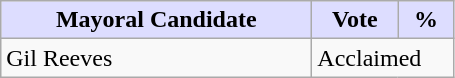<table class="wikitable">
<tr>
<th style="background:#ddf; width:200px;">Mayoral Candidate</th>
<th style="background:#ddf; width:50px;">Vote</th>
<th style="background:#ddf; width:30px;">%</th>
</tr>
<tr>
<td>Gil Reeves</td>
<td colspan="2">Acclaimed</td>
</tr>
</table>
